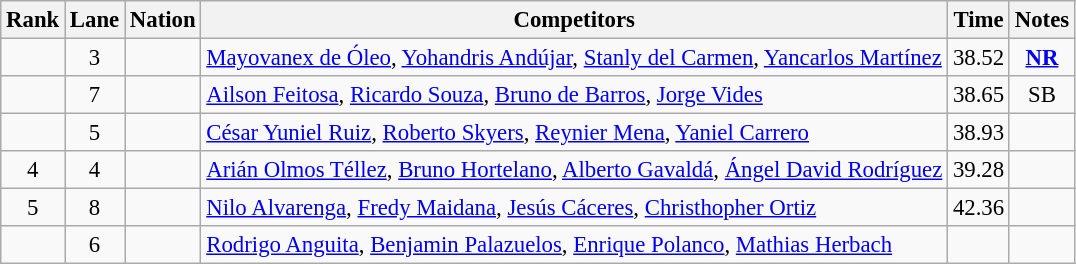<table class="wikitable sortable" style="text-align:center; font-size:95%">
<tr>
<th>Rank</th>
<th>Lane</th>
<th>Nation</th>
<th>Competitors</th>
<th>Time</th>
<th>Notes</th>
</tr>
<tr>
<td></td>
<td>3</td>
<td align=left></td>
<td align=left><a href='#'>Mayovanex de Óleo</a>, <a href='#'>Yohandris Andújar</a>, <a href='#'>Stanly del Carmen</a>, <a href='#'>Yancarlos Martínez</a></td>
<td>38.52</td>
<td><strong><a href='#'>NR</a></strong></td>
</tr>
<tr>
<td></td>
<td>7</td>
<td align=left></td>
<td align=left><a href='#'>Ailson Feitosa</a>, <a href='#'>Ricardo Souza</a>, <a href='#'>Bruno de Barros</a>, <a href='#'>Jorge Vides</a></td>
<td>38.65</td>
<td>SB</td>
</tr>
<tr>
<td></td>
<td>5</td>
<td align=left></td>
<td align=left><a href='#'>César Yuniel Ruiz</a>, <a href='#'>Roberto Skyers</a>, <a href='#'>Reynier Mena</a>, <a href='#'>Yaniel Carrero</a></td>
<td>38.93</td>
<td></td>
</tr>
<tr>
<td>4</td>
<td>4</td>
<td align=left></td>
<td align=left><a href='#'>Arián Olmos Téllez</a>, <a href='#'>Bruno Hortelano</a>, <a href='#'>Alberto Gavaldá</a>, <a href='#'>Ángel David Rodríguez</a></td>
<td>39.28</td>
<td></td>
</tr>
<tr>
<td>5</td>
<td>8</td>
<td align=left></td>
<td align=left><a href='#'>Nilo Alvarenga</a>, <a href='#'>Fredy Maidana</a>, <a href='#'>Jesús Cáceres</a>, <a href='#'>Christhopher Ortiz</a></td>
<td>42.36</td>
<td></td>
</tr>
<tr>
<td></td>
<td>6</td>
<td align=left></td>
<td align=left><a href='#'>Rodrigo Anguita</a>, <a href='#'>Benjamin Palazuelos</a>, <a href='#'>Enrique Polanco</a>, <a href='#'>Mathias Herbach</a></td>
<td></td>
<td></td>
</tr>
</table>
